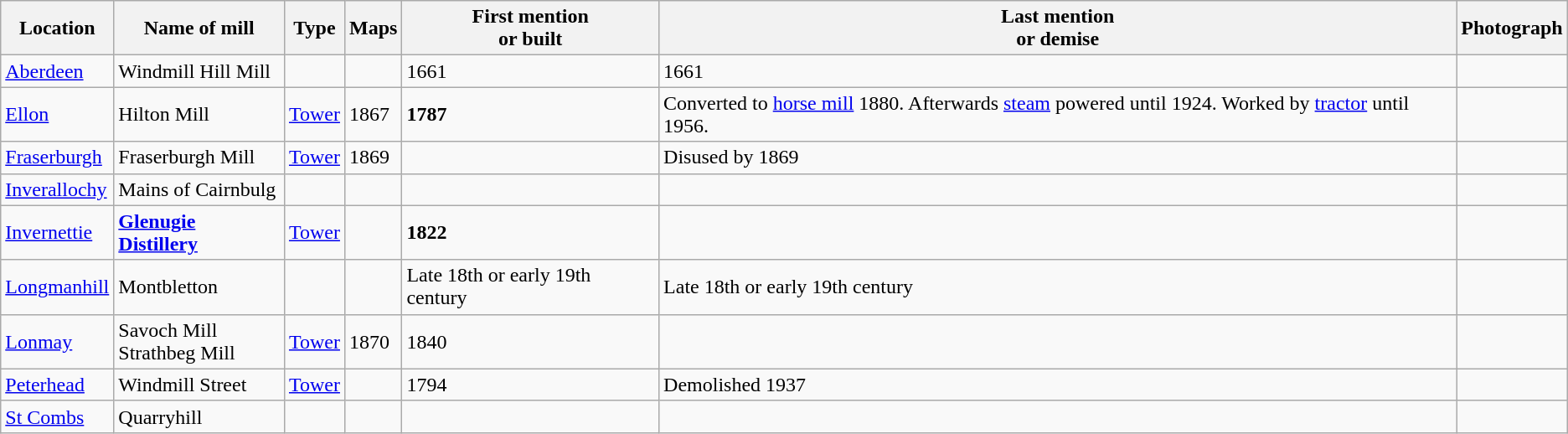<table class="wikitable">
<tr>
<th>Location</th>
<th>Name of mill</th>
<th>Type</th>
<th>Maps</th>
<th>First mention<br>or built</th>
<th>Last mention<br> or demise</th>
<th>Photograph</th>
</tr>
<tr>
<td><a href='#'>Aberdeen</a></td>
<td>Windmill Hill Mill</td>
<td></td>
<td></td>
<td>1661</td>
<td>1661</td>
<td></td>
</tr>
<tr>
<td><a href='#'>Ellon</a></td>
<td>Hilton Mill<br></td>
<td><a href='#'>Tower</a></td>
<td>1867</td>
<td><strong>1787</strong></td>
<td>Converted to <a href='#'>horse mill</a> 1880. Afterwards <a href='#'>steam</a> powered until 1924. Worked by <a href='#'>tractor</a> until 1956.</td>
<td></td>
</tr>
<tr>
<td><a href='#'>Fraserburgh</a></td>
<td>Fraserburgh Mill<br></td>
<td><a href='#'>Tower</a></td>
<td>1869</td>
<td></td>
<td>Disused by 1869</td>
<td></td>
</tr>
<tr>
<td><a href='#'>Inverallochy</a></td>
<td>Mains of Cairnbulg<br></td>
<td></td>
<td></td>
<td></td>
<td></td>
<td></td>
</tr>
<tr>
<td><a href='#'>Invernettie</a></td>
<td><strong><a href='#'>Glenugie Distillery</a></strong><br></td>
<td><a href='#'>Tower</a></td>
<td></td>
<td><strong>1822</strong></td>
<td></td>
<td></td>
</tr>
<tr>
<td><a href='#'>Longmanhill</a></td>
<td>Montbletton<br></td>
<td></td>
<td></td>
<td>Late 18th or early 19th century</td>
<td>Late 18th or early 19th century</td>
<td></td>
</tr>
<tr>
<td><a href='#'>Lonmay</a></td>
<td>Savoch Mill<br>Strathbeg Mill<br></td>
<td><a href='#'>Tower</a></td>
<td>1870</td>
<td>1840</td>
<td></td>
<td></td>
</tr>
<tr>
<td><a href='#'>Peterhead</a></td>
<td>Windmill Street</td>
<td><a href='#'>Tower</a></td>
<td></td>
<td>1794</td>
<td>Demolished 1937</td>
<td></td>
</tr>
<tr>
<td><a href='#'>St Combs</a></td>
<td>Quarryhill<br></td>
<td></td>
<td></td>
<td></td>
<td></td>
<td></td>
</tr>
</table>
